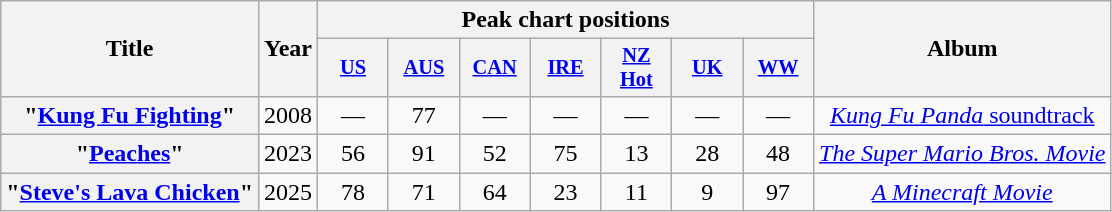<table class="wikitable plainrowheaders" style="text-align:center;">
<tr>
<th scope="col" rowspan="2">Title</th>
<th scope="col" rowspan="2">Year</th>
<th scope="col" colspan="7">Peak chart positions</th>
<th scope="col" rowspan="2">Album</th>
</tr>
<tr>
<th scope="col" style="width:3em;font-size:85%;"><a href='#'>US</a><br></th>
<th scope="col" style="width:3em;font-size:85%;"><a href='#'>AUS</a><br></th>
<th scope="col" style="width:3em;font-size:85%;"><a href='#'>CAN</a><br></th>
<th scope="col" style="width:3em;font-size:85%;"><a href='#'>IRE</a><br></th>
<th scope="col" style="width:3em;font-size:85%;"><a href='#'>NZ<br>Hot</a><br></th>
<th scope="col" style="width:3em;font-size:85%;"><a href='#'>UK</a><br></th>
<th scope="col" style="width:3em;font-size:85%;"><a href='#'>WW</a><br></th>
</tr>
<tr>
<th scope="row">"<a href='#'>Kung Fu Fighting</a>"<br></th>
<td>2008</td>
<td>—</td>
<td>77</td>
<td>—</td>
<td>—</td>
<td>—</td>
<td>—</td>
<td>—</td>
<td><a href='#'><em>Kung Fu Panda</em> soundtrack</a></td>
</tr>
<tr>
<th scope="row">"<a href='#'>Peaches</a>"</th>
<td>2023</td>
<td>56</td>
<td>91</td>
<td>52</td>
<td>75</td>
<td>13</td>
<td>28</td>
<td>48</td>
<td><em><a href='#'>The Super Mario Bros. Movie</a></em></td>
</tr>
<tr>
<th scope="row">"<a href='#'>Steve's Lava Chicken</a>"</th>
<td>2025</td>
<td>78</td>
<td>71</td>
<td>64</td>
<td>23</td>
<td>11</td>
<td>9</td>
<td>97</td>
<td><em><a href='#'>A Minecraft Movie</a></em></td>
</tr>
</table>
